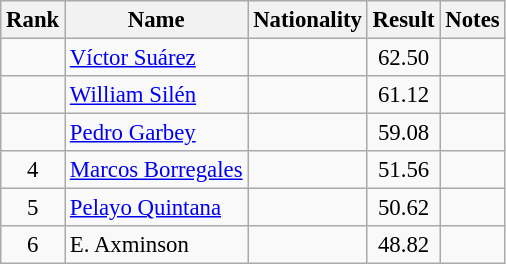<table class="wikitable sortable" style="text-align:center;font-size:95%">
<tr>
<th>Rank</th>
<th>Name</th>
<th>Nationality</th>
<th>Result</th>
<th>Notes</th>
</tr>
<tr>
<td></td>
<td align=left><a href='#'>Víctor Suárez</a></td>
<td align=left></td>
<td>62.50</td>
<td></td>
</tr>
<tr>
<td></td>
<td align=left><a href='#'>William Silén</a></td>
<td align=left></td>
<td>61.12</td>
<td></td>
</tr>
<tr>
<td></td>
<td align=left><a href='#'>Pedro Garbey</a></td>
<td align=left></td>
<td>59.08</td>
<td></td>
</tr>
<tr>
<td>4</td>
<td align=left><a href='#'>Marcos Borregales</a></td>
<td align=left></td>
<td>51.56</td>
<td></td>
</tr>
<tr>
<td>5</td>
<td align=left><a href='#'>Pelayo Quintana</a></td>
<td align=left></td>
<td>50.62</td>
<td></td>
</tr>
<tr>
<td>6</td>
<td align=left>E. Axminson</td>
<td align=left></td>
<td>48.82</td>
<td></td>
</tr>
</table>
